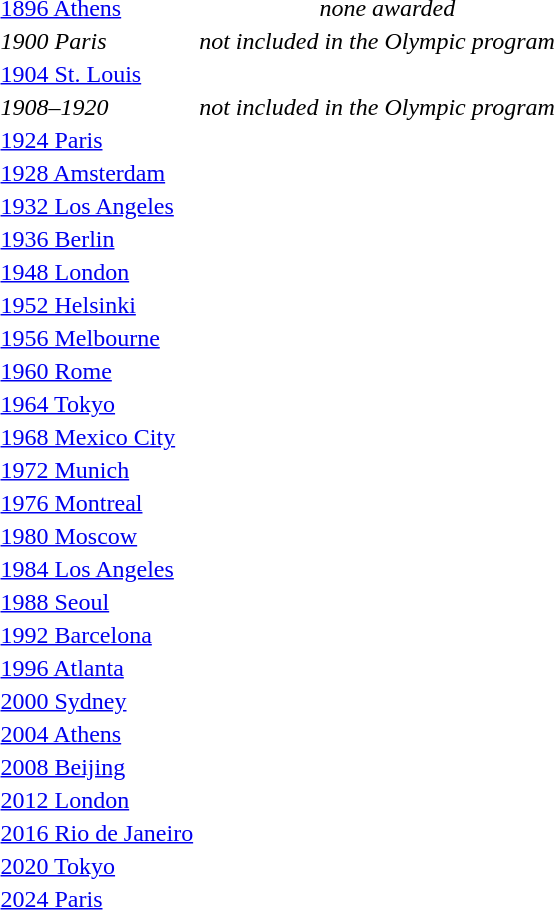<table>
<tr>
<td><a href='#'>1896 Athens</a><br></td>
<td></td>
<td></td>
<td align="center"><em>none awarded</em></td>
</tr>
<tr>
<td><em>1900 Paris</em></td>
<td colspan=3 align=center><em>not included in the Olympic program</em></td>
</tr>
<tr>
<td><a href='#'>1904 St. Louis</a><br></td>
<td></td>
<td></td>
<td></td>
</tr>
<tr>
<td><em>1908–1920</em></td>
<td colspan=3 align=center><em>not included in the Olympic program</em></td>
</tr>
<tr>
<td><a href='#'>1924 Paris</a><br></td>
<td></td>
<td></td>
<td></td>
</tr>
<tr>
<td><a href='#'>1928 Amsterdam</a><br></td>
<td></td>
<td></td>
<td></td>
</tr>
<tr>
<td><a href='#'>1932 Los Angeles</a><br></td>
<td></td>
<td></td>
<td></td>
</tr>
<tr>
<td><a href='#'>1936 Berlin</a><br></td>
<td></td>
<td></td>
<td></td>
</tr>
<tr valign="top">
<td rowspan="2"><a href='#'>1948 London</a><br></td>
<td rowspan="2"></td>
<td rowspan="2"></td>
<td></td>
</tr>
<tr>
<td></td>
</tr>
<tr>
<td><a href='#'>1952 Helsinki</a><br></td>
<td></td>
<td></td>
<td></td>
</tr>
<tr valign="top">
<td rowspan="2"><a href='#'>1956 Melbourne</a><br></td>
<td rowspan="2"></td>
<td rowspan="2"></td>
<td></td>
</tr>
<tr>
<td></td>
</tr>
<tr>
<td><a href='#'>1960 Rome</a><br></td>
<td></td>
<td></td>
<td></td>
</tr>
<tr>
<td><a href='#'>1964 Tokyo</a><br></td>
<td></td>
<td></td>
<td></td>
</tr>
<tr>
<td><a href='#'>1968 Mexico City</a><br></td>
<td></td>
<td></td>
<td></td>
</tr>
<tr>
<td><a href='#'>1972 Munich</a><br></td>
<td></td>
<td></td>
<td></td>
</tr>
<tr>
<td><a href='#'>1976 Montreal</a><br></td>
<td></td>
<td></td>
<td></td>
</tr>
<tr>
<td><a href='#'>1980 Moscow</a><br></td>
<td></td>
<td></td>
<td></td>
</tr>
<tr>
<td><a href='#'>1984 Los Angeles</a><br></td>
<td></td>
<td></td>
<td></td>
</tr>
<tr>
<td><a href='#'>1988 Seoul</a><br></td>
<td></td>
<td></td>
<td></td>
</tr>
<tr valign="top">
<td rowspan="3"><a href='#'>1992 Barcelona</a><br></td>
<td rowspan="3"></td>
<td rowspan="3"></td>
<td></td>
</tr>
<tr>
<td></td>
</tr>
<tr>
<td></td>
</tr>
<tr>
<td><a href='#'>1996 Atlanta</a><br></td>
<td></td>
<td></td>
<td></td>
</tr>
<tr>
<td><a href='#'>2000 Sydney</a><br></td>
<td></td>
<td></td>
<td></td>
</tr>
<tr>
<td><a href='#'>2004 Athens</a><br></td>
<td></td>
<td></td>
<td></td>
</tr>
<tr>
<td><a href='#'>2008 Beijing</a><br></td>
<td></td>
<td></td>
<td></td>
</tr>
<tr>
<td><a href='#'>2012 London</a><br></td>
<td></td>
<td></td>
<td></td>
</tr>
<tr>
<td><a href='#'>2016 Rio de Janeiro</a><br></td>
<td></td>
<td></td>
<td></td>
</tr>
<tr>
<td><a href='#'>2020 Tokyo</a><br></td>
<td></td>
<td></td>
<td></td>
</tr>
<tr>
<td><a href='#'>2024 Paris</a><br></td>
<td></td>
<td></td>
<td></td>
</tr>
<tr>
</tr>
</table>
